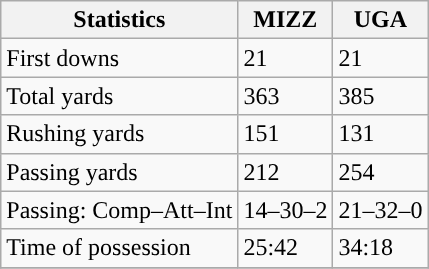<table class="wikitable" style="float: left;">
<tr>
<th>Statistics</th>
<th>MIZZ</th>
<th>UGA</th>
</tr>
<tr>
<td>First downs</td>
<td>21</td>
<td>21</td>
</tr>
<tr>
<td>Total yards</td>
<td>363</td>
<td>385</td>
</tr>
<tr>
<td>Rushing yards</td>
<td>151</td>
<td>131</td>
</tr>
<tr>
<td>Passing yards</td>
<td>212</td>
<td>254</td>
</tr>
<tr>
<td>Passing: Comp–Att–Int</td>
<td>14–30–2</td>
<td>21–32–0</td>
</tr>
<tr>
<td>Time of possession</td>
<td>25:42</td>
<td>34:18</td>
</tr>
<tr>
</tr>
</table>
